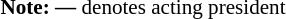<table class="toccolours" style="font-size:88%">
<tr>
<td><br>








<strong>Note:</strong> <strong>—</strong> denotes acting president</td>
</tr>
</table>
